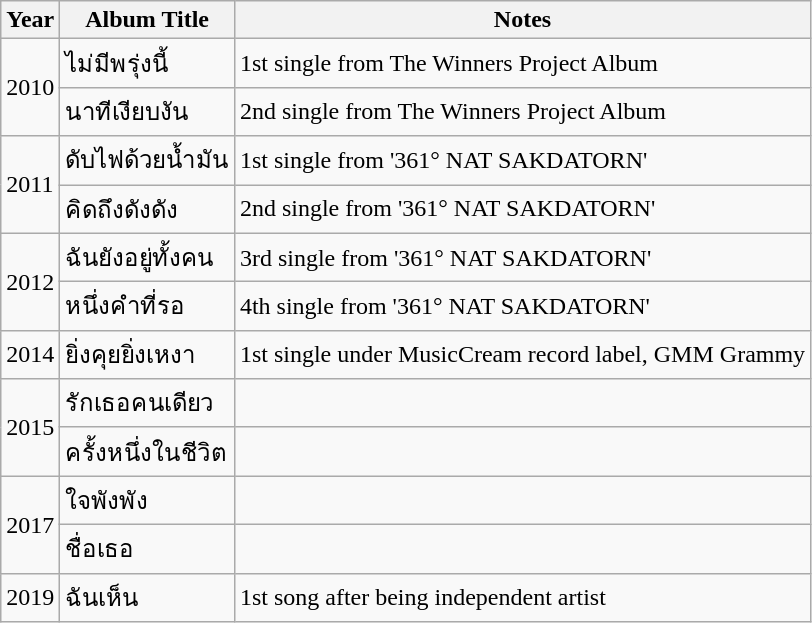<table class="wikitable">
<tr>
<th>Year</th>
<th>Album Title</th>
<th>Notes</th>
</tr>
<tr>
<td rowspan="2">2010</td>
<td>ไม่มีพรุ่งนี้</td>
<td>1st single from The Winners Project Album</td>
</tr>
<tr>
<td>นาทีเงียบงัน</td>
<td>2nd single from The Winners Project Album</td>
</tr>
<tr>
<td rowspan="2">2011</td>
<td>ดับไฟด้วยน้ำมัน</td>
<td>1st single from '361° NAT SAKDATORN'</td>
</tr>
<tr>
<td>คิดถึงดังดัง</td>
<td>2nd single from '361° NAT SAKDATORN'</td>
</tr>
<tr>
<td rowspan="2">2012</td>
<td>ฉันยังอยู่ทั้งคน</td>
<td>3rd single from '361° NAT SAKDATORN'</td>
</tr>
<tr>
<td>หนึ่งคำที่รอ</td>
<td>4th single from '361° NAT SAKDATORN'</td>
</tr>
<tr>
<td>2014</td>
<td>ยิ่งคุยยิ่งเหงา</td>
<td>1st single under MusicCream record label, GMM Grammy</td>
</tr>
<tr>
<td rowspan="2">2015</td>
<td>รักเธอคนเดียว</td>
<td></td>
</tr>
<tr>
<td>ครั้งหนึ่งในชีวิต</td>
<td></td>
</tr>
<tr>
<td rowspan="2">2017</td>
<td>ใจพังพัง</td>
</tr>
<tr>
<td>ชื่อเธอ</td>
<td></td>
</tr>
<tr>
<td>2019</td>
<td>ฉันเห็น</td>
<td>1st song after being independent artist</td>
</tr>
</table>
